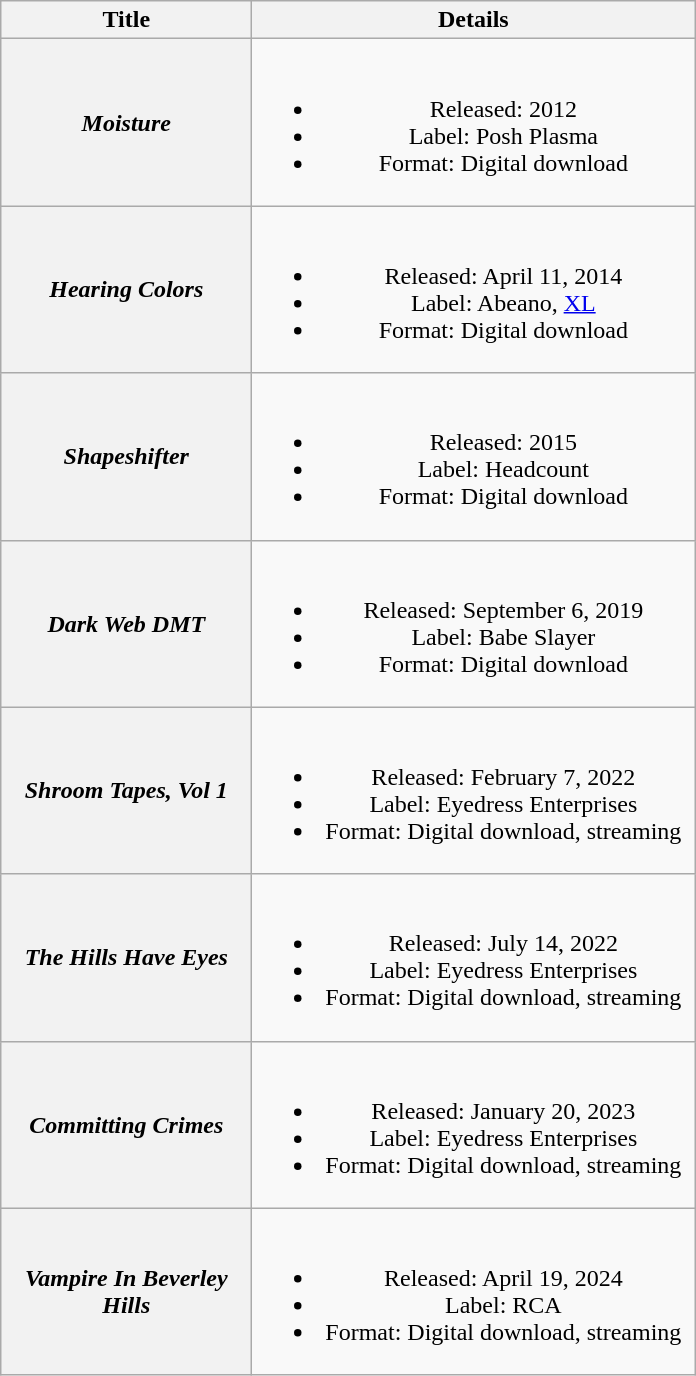<table class="wikitable plainrowheaders" style="text-align:center;">
<tr>
<th scope="col" style="width:10em;">Title</th>
<th scope="col" style="width:18em;">Details</th>
</tr>
<tr>
<th scope="row"><em>Moisture</em><br></th>
<td><br><ul><li>Released: 2012</li><li>Label: Posh Plasma</li><li>Format: Digital download</li></ul></td>
</tr>
<tr>
<th scope="row"><em>Hearing Colors</em></th>
<td><br><ul><li>Released: April 11, 2014</li><li>Label: Abeano, <a href='#'>XL</a></li><li>Format: Digital download</li></ul></td>
</tr>
<tr>
<th scope="row"><em>Shapeshifter</em></th>
<td><br><ul><li>Released: 2015</li><li>Label: Headcount</li><li>Format: Digital download</li></ul></td>
</tr>
<tr>
<th scope="row"><em>Dark Web DMT</em><br></th>
<td><br><ul><li>Released: September 6, 2019</li><li>Label: Babe Slayer</li><li>Format: Digital download</li></ul></td>
</tr>
<tr>
<th scope="row"><em>Shroom Tapes, Vol 1</em><br></th>
<td><br><ul><li>Released: February 7, 2022</li><li>Label: Eyedress Enterprises</li><li>Format: Digital download, streaming</li></ul></td>
</tr>
<tr>
<th scope="row"><em>The Hills Have Eyes</em><br></th>
<td><br><ul><li>Released: July 14, 2022</li><li>Label: Eyedress Enterprises</li><li>Format: Digital download, streaming</li></ul></td>
</tr>
<tr>
<th scope="row"><em>Committing Crimes</em></th>
<td><br><ul><li>Released: January 20, 2023</li><li>Label: Eyedress Enterprises</li><li>Format: Digital download, streaming</li></ul></td>
</tr>
<tr>
<th scope="row"><em>Vampire In Beverley Hills</em></th>
<td><br><ul><li>Released: April 19, 2024</li><li>Label: RCA</li><li>Format: Digital download, streaming</li></ul></td>
</tr>
</table>
